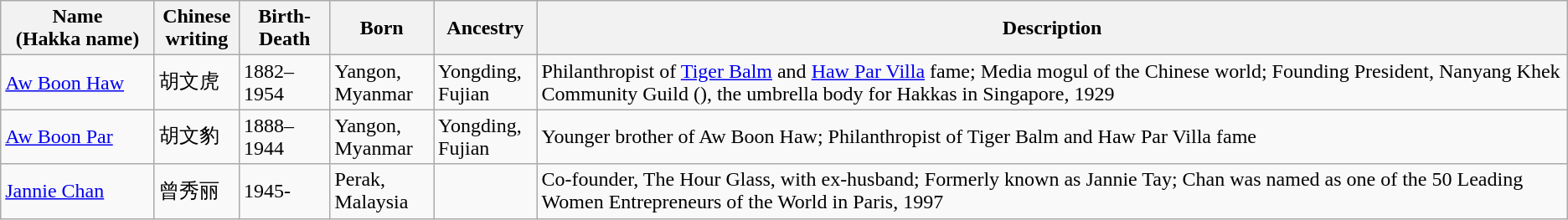<table class="wikitable">
<tr>
<th width="115">Name<br>(Hakka name)</th>
<th width="60">Chinese writing</th>
<th width="65">Birth-Death</th>
<th width="75">Born</th>
<th width="75">Ancestry</th>
<th>Description</th>
</tr>
<tr>
<td><a href='#'>Aw Boon Haw</a></td>
<td>胡文虎</td>
<td>1882–1954</td>
<td>Yangon, Myanmar</td>
<td>Yongding, Fujian</td>
<td>Philanthropist of <a href='#'>Tiger Balm</a> and <a href='#'>Haw Par Villa</a> fame; Media mogul of the Chinese world; Founding President, Nanyang Khek Community Guild (), the umbrella body for Hakkas in Singapore, 1929</td>
</tr>
<tr>
<td><a href='#'>Aw Boon Par</a></td>
<td>胡文豹</td>
<td>1888–1944</td>
<td>Yangon, Myanmar</td>
<td>Yongding, Fujian</td>
<td>Younger brother of Aw Boon Haw; Philanthropist of Tiger Balm and Haw Par Villa fame</td>
</tr>
<tr>
<td><a href='#'>Jannie Chan</a></td>
<td>曾秀丽</td>
<td>1945-</td>
<td>Perak, Malaysia</td>
<td></td>
<td>Co-founder, The Hour Glass, with ex-husband; Formerly known as Jannie Tay; Chan was named as one of the 50 Leading Women Entrepreneurs of the World in Paris, 1997</td>
</tr>
</table>
